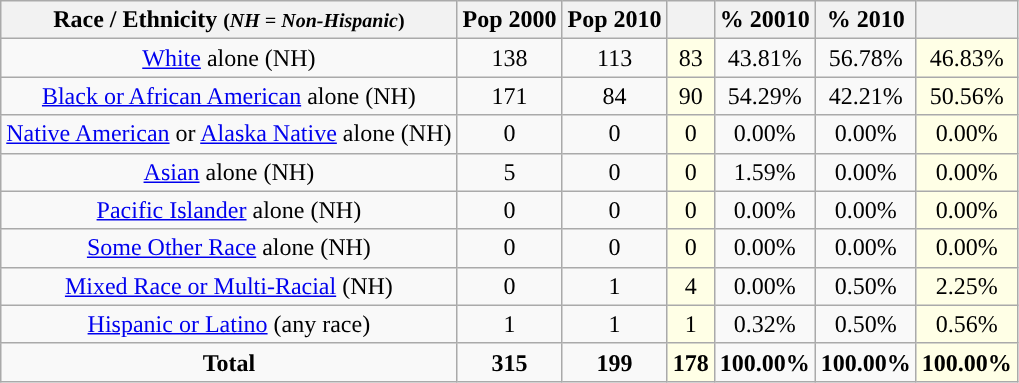<table class="wikitable" style="text-align:center;">
<tr>
<th>Race / Ethnicity <small>(<em>NH = Non-Hispanic</em>)</small></th>
<th>Pop 2000</th>
<th>Pop 2010</th>
<th></th>
<th>% 20010</th>
<th>% 2010</th>
<th></th>
</tr>
<tr>
<td><a href='#'>White</a> alone (NH)</td>
<td>138</td>
<td>113</td>
<td style='background: #ffffe6;'>83</td>
<td>43.81%</td>
<td>56.78%</td>
<td style='background: #ffffe6;'>46.83%</td>
</tr>
<tr>
<td><a href='#'>Black or African American</a> alone (NH)</td>
<td>171</td>
<td>84</td>
<td style='background: #ffffe6;'>90</td>
<td>54.29%</td>
<td>42.21%</td>
<td style='background: #ffffe6;'>50.56%</td>
</tr>
<tr>
<td><a href='#'>Native American</a> or <a href='#'>Alaska Native</a> alone (NH)</td>
<td>0</td>
<td>0</td>
<td style='background: #ffffe6;'>0</td>
<td>0.00%</td>
<td>0.00%</td>
<td style='background: #ffffe6;'>0.00%</td>
</tr>
<tr>
<td><a href='#'>Asian</a> alone (NH)</td>
<td>5</td>
<td>0</td>
<td style='background: #ffffe6;'>0</td>
<td>1.59%</td>
<td>0.00%</td>
<td style='background: #ffffe6;'>0.00%</td>
</tr>
<tr>
<td><a href='#'>Pacific Islander</a> alone (NH)</td>
<td>0</td>
<td>0</td>
<td style='background: #ffffe6;'>0</td>
<td>0.00%</td>
<td>0.00%</td>
<td style='background: #ffffe6;'>0.00%</td>
</tr>
<tr>
<td><a href='#'>Some Other Race</a> alone (NH)</td>
<td>0</td>
<td>0</td>
<td style='background: #ffffe6;'>0</td>
<td>0.00%</td>
<td>0.00%</td>
<td style='background: #ffffe6;'>0.00%</td>
</tr>
<tr>
<td><a href='#'>Mixed Race or Multi-Racial</a> (NH)</td>
<td>0</td>
<td>1</td>
<td style='background: #ffffe6;'>4</td>
<td>0.00%</td>
<td>0.50%</td>
<td style='background: #ffffe6;'>2.25%</td>
</tr>
<tr>
<td><a href='#'>Hispanic or Latino</a> (any race)</td>
<td>1</td>
<td>1</td>
<td style='background: #ffffe6;'>1</td>
<td>0.32%</td>
<td>0.50%</td>
<td style='background: #ffffe6;'>0.56%</td>
</tr>
<tr>
<td><strong>Total</strong></td>
<td><strong>315</strong></td>
<td><strong>199</strong></td>
<td style='background: #ffffe6;'><strong>178</strong></td>
<td><strong>100.00%</strong></td>
<td><strong>100.00%</strong></td>
<td style='background: #ffffe6;'><strong>100.00%</strong></td>
</tr>
</table>
